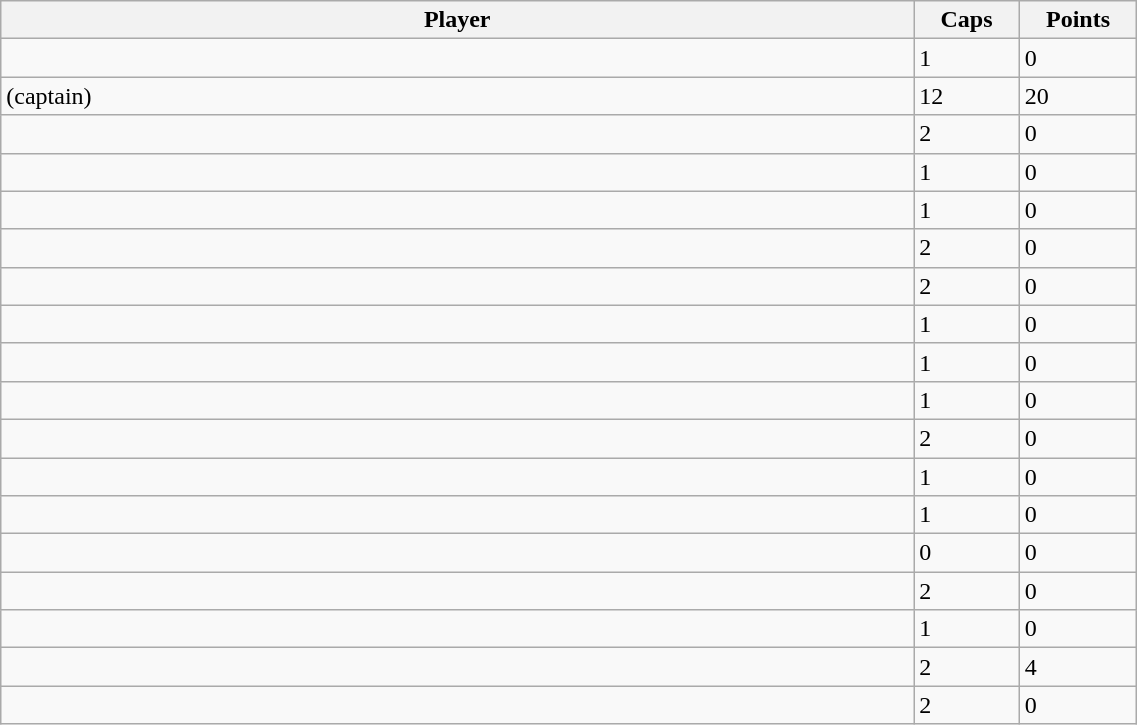<table class="wikitable sortable" style="width:60%;text-align:left">
<tr>
<th width=28%>Player</th>
<th width=2%>Caps</th>
<th width=2%>Points</th>
</tr>
<tr>
<td></td>
<td>1</td>
<td>0</td>
</tr>
<tr>
<td> (captain)</td>
<td>12</td>
<td>20</td>
</tr>
<tr>
<td></td>
<td>2</td>
<td>0</td>
</tr>
<tr>
<td></td>
<td>1</td>
<td>0</td>
</tr>
<tr>
<td></td>
<td>1</td>
<td>0</td>
</tr>
<tr>
<td></td>
<td>2</td>
<td>0</td>
</tr>
<tr>
<td></td>
<td>2</td>
<td>0</td>
</tr>
<tr>
<td></td>
<td>1</td>
<td>0</td>
</tr>
<tr>
<td></td>
<td>1</td>
<td>0</td>
</tr>
<tr>
<td></td>
<td>1</td>
<td>0</td>
</tr>
<tr>
<td></td>
<td>2</td>
<td>0</td>
</tr>
<tr>
<td></td>
<td>1</td>
<td>0</td>
</tr>
<tr>
<td></td>
<td>1</td>
<td>0</td>
</tr>
<tr>
<td></td>
<td>0</td>
<td>0</td>
</tr>
<tr>
<td></td>
<td>2</td>
<td>0</td>
</tr>
<tr>
<td></td>
<td>1</td>
<td>0</td>
</tr>
<tr>
<td></td>
<td>2</td>
<td>4</td>
</tr>
<tr>
<td></td>
<td>2</td>
<td>0</td>
</tr>
</table>
